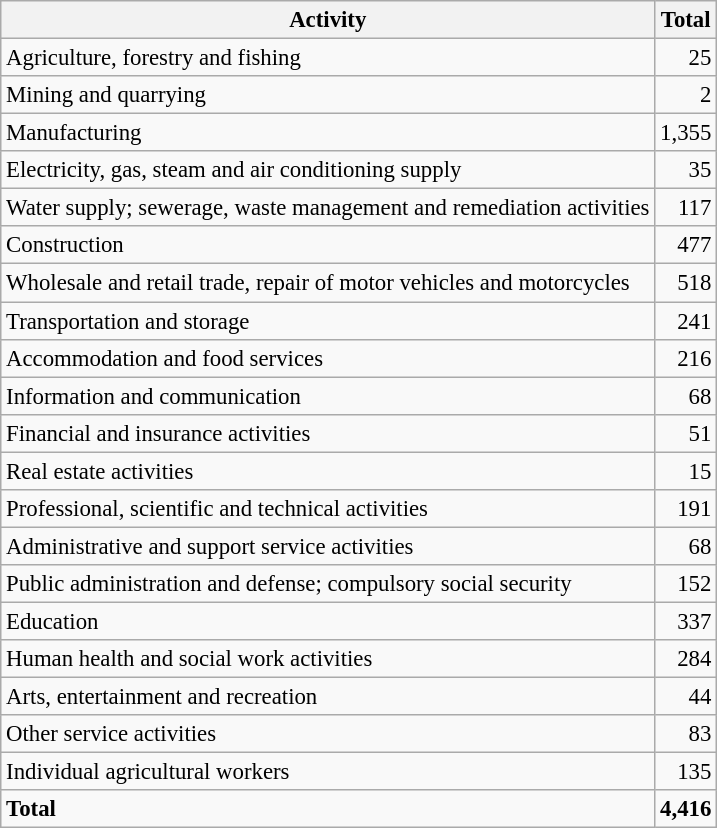<table class="wikitable sortable" style="font-size:95%;">
<tr>
<th>Activity</th>
<th>Total</th>
</tr>
<tr>
<td>Agriculture, forestry and fishing</td>
<td align="right">25</td>
</tr>
<tr>
<td>Mining and quarrying</td>
<td align="right">2</td>
</tr>
<tr>
<td>Manufacturing</td>
<td align="right">1,355</td>
</tr>
<tr>
<td>Electricity, gas, steam and air conditioning supply</td>
<td align="right">35</td>
</tr>
<tr>
<td>Water supply; sewerage, waste management and remediation activities</td>
<td align="right">117</td>
</tr>
<tr>
<td>Construction</td>
<td align="right">477</td>
</tr>
<tr>
<td>Wholesale and retail trade, repair of motor vehicles and motorcycles</td>
<td align="right">518</td>
</tr>
<tr>
<td>Transportation and storage</td>
<td align="right">241</td>
</tr>
<tr>
<td>Accommodation and food services</td>
<td align="right">216</td>
</tr>
<tr>
<td>Information and communication</td>
<td align="right">68</td>
</tr>
<tr>
<td>Financial and insurance activities</td>
<td align="right">51</td>
</tr>
<tr>
<td>Real estate activities</td>
<td align="right">15</td>
</tr>
<tr>
<td>Professional, scientific and technical activities</td>
<td align="right">191</td>
</tr>
<tr>
<td>Administrative and support service activities</td>
<td align="right">68</td>
</tr>
<tr>
<td>Public administration and defense; compulsory social security</td>
<td align="right">152</td>
</tr>
<tr>
<td>Education</td>
<td align="right">337</td>
</tr>
<tr>
<td>Human health and social work activities</td>
<td align="right">284</td>
</tr>
<tr>
<td>Arts, entertainment and recreation</td>
<td align="right">44</td>
</tr>
<tr>
<td>Other service activities</td>
<td align="right">83</td>
</tr>
<tr>
<td>Individual agricultural workers</td>
<td align="right">135</td>
</tr>
<tr class="sortbottom">
<td><strong>Total</strong></td>
<td align="right"><strong>4,416</strong></td>
</tr>
</table>
